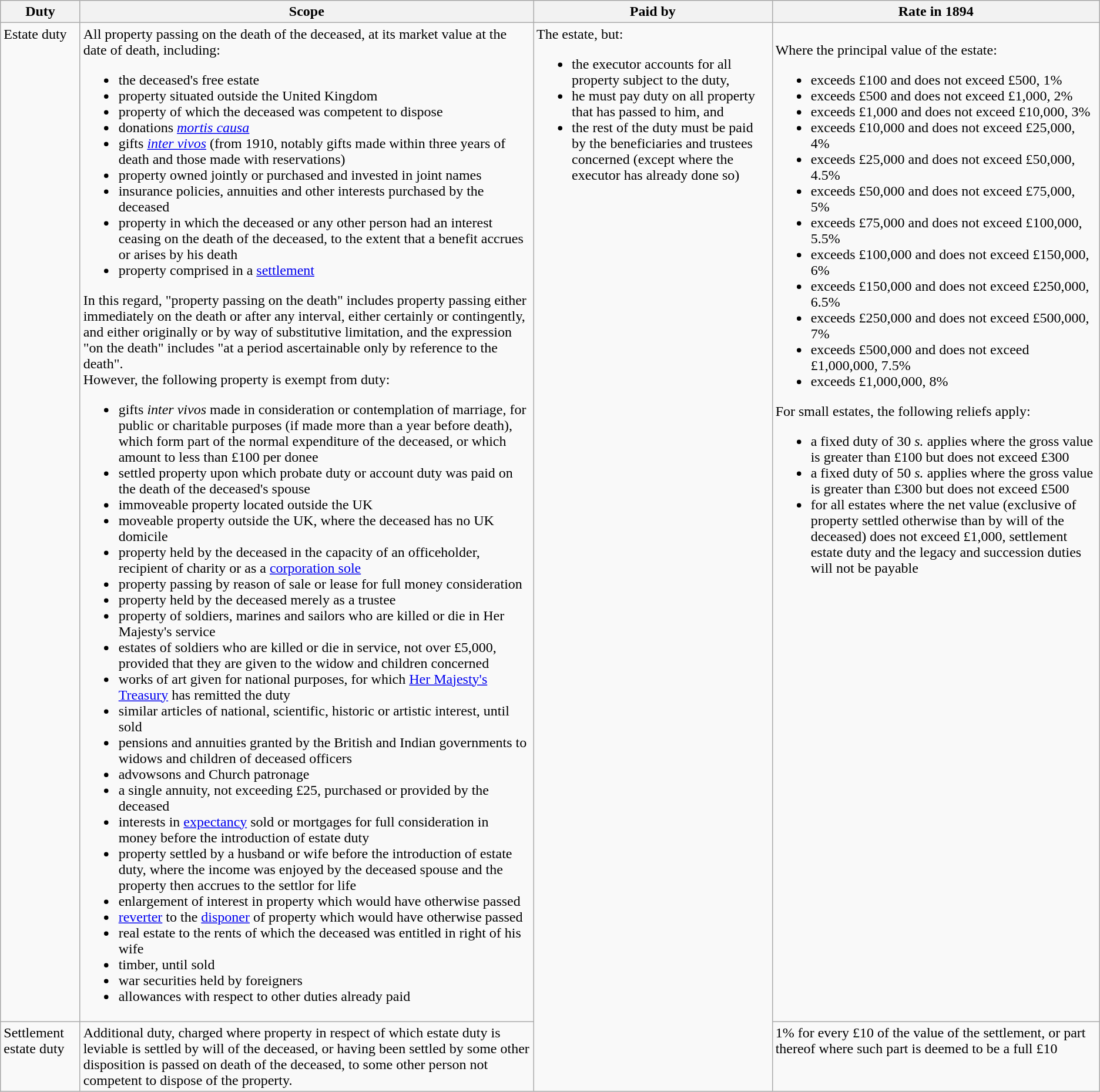<table class="wikitable">
<tr>
<th>Duty</th>
<th>Scope</th>
<th>Paid by</th>
<th>Rate in 1894</th>
</tr>
<tr valign="top">
<td>Estate duty</td>
<td>All property passing on the death of the deceased, at its market value at the date of death, including:<br><ul><li>the deceased's free estate</li><li>property situated outside the United Kingdom</li><li>property of which the deceased was competent to dispose</li><li>donations <em><a href='#'>mortis causa</a></em></li><li>gifts <em><a href='#'>inter vivos</a></em> (from 1910, notably gifts made within three years of death and those made with reservations)</li><li>property owned jointly or purchased and invested in joint names</li><li>insurance policies, annuities and other interests purchased by the deceased</li><li>property in which the deceased or any other person had an interest ceasing on the death of the deceased, to the extent that a benefit accrues or arises by his death</li><li>property comprised in a <a href='#'>settlement</a></li></ul>In this regard, "property passing on the death" includes property passing either immediately on the death or after any interval, either certainly or contingently, and either originally or by way of substitutive limitation, and the expression "on the death" includes "at a period ascertainable only by reference to the death".<br>However, the following property is exempt from duty:<ul><li>gifts <em>inter vivos</em> made in consideration or contemplation of marriage, for public or charitable purposes (if made more than a year before death), which form part of the normal expenditure of the deceased, or which amount to less than £100 per donee</li><li>settled property upon which probate duty or account duty was paid on the death of the deceased's spouse</li><li>immoveable property located outside the UK</li><li>moveable property outside the UK, where the deceased has no UK domicile</li><li>property held by the deceased in the capacity of an officeholder, recipient of charity or as a <a href='#'>corporation sole</a></li><li>property passing by reason of sale or lease for full money consideration</li><li>property held by the deceased merely as a trustee</li><li>property of soldiers, marines and sailors who are killed or die in Her Majesty's service</li><li>estates of soldiers who are killed or die in service, not over £5,000, provided that they are given to the widow and children concerned</li><li>works of art given for national purposes, for which <a href='#'>Her Majesty's Treasury</a> has remitted the duty</li><li>similar articles of national, scientific, historic or artistic interest, until sold</li><li>pensions and annuities granted by the British and Indian governments to widows and children of deceased officers</li><li>advowsons and Church patronage</li><li>a single annuity, not exceeding £25, purchased or provided by the deceased</li><li>interests in <a href='#'>expectancy</a> sold or mortgages for full consideration in money before the introduction of estate duty</li><li>property settled by a husband or wife before the introduction of estate duty, where the income was enjoyed by the deceased spouse and the property then accrues to the settlor for life</li><li>enlargement of interest in property which would have otherwise passed</li><li><a href='#'>reverter</a> to the <a href='#'>disponer</a> of property which would have otherwise passed</li><li>real estate to the rents of which the deceased was entitled in right of his wife</li><li>timber, until sold</li><li>war securities held by foreigners</li><li>allowances with respect to other duties already paid</li></ul></td>
<td rowspan="2">The estate, but:<br><ul><li>the executor accounts for all property subject to the duty,</li><li>he must pay duty on all property that has passed to him, and</li><li>the rest of the duty must be paid by the beneficiaries and trustees concerned (except where the executor has already done so)</li></ul></td>
<td><br>Where the principal value of the estate:<ul><li>exceeds £100 and does not exceed £500, 1%</li><li>exceeds £500 and does not exceed £1,000, 2%</li><li>exceeds £1,000 and does not exceed £10,000, 3%</li><li>exceeds £10,000 and does not exceed £25,000, 4%</li><li>exceeds £25,000 and does not exceed £50,000, 4.5%</li><li>exceeds £50,000 and does not exceed £75,000, 5%</li><li>exceeds £75,000 and does not exceed £100,000, 5.5%</li><li>exceeds £100,000 and does not exceed £150,000, 6%</li><li>exceeds £150,000 and does not exceed £250,000, 6.5%</li><li>exceeds £250,000 and does not exceed £500,000, 7%</li><li>exceeds £500,000 and does not exceed £1,000,000, 7.5%</li><li>exceeds £1,000,000, 8%</li></ul>For small estates, the following reliefs apply:<ul><li>a fixed duty of 30 <em>s.</em> applies where the gross value is greater than £100 but does not exceed £300</li><li>a fixed duty of 50 <em>s.</em> applies where the gross value is greater than £300 but does not exceed £500</li><li>for all estates where the net value (exclusive of property settled otherwise than by will of the deceased) does not exceed £1,000, settlement estate duty and the legacy and succession duties will not be payable</li></ul></td>
</tr>
<tr valign="top">
<td>Settlement estate duty</td>
<td>Additional duty, charged where property in respect of which estate duty is leviable is settled by will of the deceased, or having been settled by some other disposition is passed on death of the deceased, to some other person not competent to dispose of the property.</td>
<td>1% for every £10 of the value of the settlement, or part thereof where such part is deemed to be a full £10</td>
</tr>
</table>
